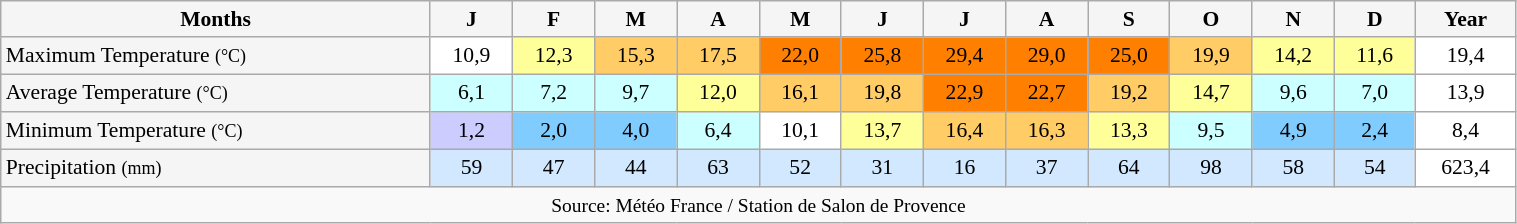<table class="wikitable" style="font-size:90%;width:80%;border:0px;text-align:center;line-height:120%;">
<tr>
<th height="17" style="background: #F5F5F5; color: #000000">Months</th>
<th style="background: #F5F5F5; color:#000000;">J</th>
<th style="background: #F5F5F5; color:#000000;">F</th>
<th style="background: #F5F5F5; color:#000000;">M</th>
<th style="background: #F5F5F5; color:#000000;">A</th>
<th style="background: #F5F5F5; color:#000000;">M</th>
<th style="background: #F5F5F5; color:#000000;">J</th>
<th style="background: #F5F5F5; color:#000000;">J</th>
<th style="background: #F5F5F5; color:#000000;">A</th>
<th style="background: #F5F5F5; color:#000000;">S</th>
<th style="background: #F5F5F5; color:#000000;">O</th>
<th style="background: #F5F5F5; color:#000000;">N</th>
<th style="background: #F5F5F5; color:#000000;">D</th>
<th style="background: #F5F5F5; color:#000000;">Year</th>
</tr>
<tr>
<td style="background: #F5F5F5; color:#000000; text-align:left;">Maximum Temperature <small>(°C)</small></td>
<td style="background: #FFFFFF; color:#000000;">10,9</td>
<td style="background: #FFFF99; color:#000000;">12,3</td>
<td style="background: #FFCC66; color:#000000;">15,3</td>
<td style="background: #FFCC66; color:#000000;">17,5</td>
<td style="background: #FF8000; color:#000000;">22,0</td>
<td style="background: #FF8000; color:#000000;">25,8</td>
<td style="background: #FF8000; color:#000000;">29,4</td>
<td style="background: #FF8000; color:#000000;">29,0</td>
<td style="background: #FF8000; color:#000000;">25,0</td>
<td style="background: #FFCC66; color:#000000;">19,9</td>
<td style="background: #FFFF99; color:#000000;">14,2</td>
<td style="background: #FFFF99; color:#000000;">11,6</td>
<td style="background: #FFFFFF; color:#000000;">19,4</td>
</tr>
<tr>
<td style="background: #F5F5F5; color:#000000; text-align:left;">Average Temperature <small>(°C)</small></td>
<td style="background: #CCFFFF; color:#000000;">6,1</td>
<td style="background: #CCFFFF; color:#000000;">7,2</td>
<td style="background: #CCFFFF; color:#000000;">9,7</td>
<td style="background: #FFFF99; color:#000000;">12,0</td>
<td style="background: #FFCC66; color:#000000;">16,1</td>
<td style="background: #FFCC66; color:#000000;">19,8</td>
<td style="background: #FF8000; color:#000000;">22,9</td>
<td style="background: #FF8000; color:#000000;">22,7</td>
<td style="background: #FFCC66; color:#000000;">19,2</td>
<td style="background: #FFFF99; color:#000000;">14,7</td>
<td style="background: #CCFFFF; color:#000000;">9,6</td>
<td style="background: #CCFFFF; color:#000000;">7,0</td>
<td style="background: #FFFFFF; color:#000000;">13,9</td>
</tr>
<tr>
<td style="background: #F5F5F5; color:#000000; text-align:left;">Minimum Temperature <small>(°C)</small></td>
<td style="background: #CCCCFF; color:#000000;">1,2</td>
<td style="background: #80CCFF; color:#000000;">2,0</td>
<td style="background: #80CCFF; color:#000000;">4,0</td>
<td style="background: #CCFFFF; color:#000000;">6,4</td>
<td style="background: #FFFFFF; color:#000000;">10,1</td>
<td style="background: #FFFF99; color:#000000;">13,7</td>
<td style="background: #FFCC66; color:#000000;">16,4</td>
<td style="background: #FFCC66; color:#000000;">16,3</td>
<td style="background: #FFFF99; color:#000000;">13,3</td>
<td style="background: #CCFFFF; color:#000000;">9,5</td>
<td style="background: #80CCFF; color:#000000;">4,9</td>
<td style="background: #80CCFF; color:#000000;">2,4</td>
<td style="background: #FFFFFF; color:#000000;">8,4</td>
</tr>
<tr>
<td style="background: #F5F5F5; color:#000000; text-align:left;">Precipitation <small>(mm)</small></td>
<td style="background: #D1E8FF; color:#000000;">59</td>
<td style="background: #D1E8FF; color:#000000;">47</td>
<td style="background: #D1E8FF; color:#000000;">44</td>
<td style="background: #D1E8FF; color:#000000;">63</td>
<td style="background: #D1E8FF; color:#000000;">52</td>
<td style="background: #D1E8FF; color:#000000;">31</td>
<td style="background: #D1E8FF; color:#000000;">16</td>
<td style="background: #D1E8FF; color:#000000;">37</td>
<td style="background: #D1E8FF; color:#000000;">64</td>
<td style="background: #D1E8FF; color:#000000;">98</td>
<td style="background: #D1E8FF; color:#000000;">58</td>
<td style="background: #D1E8FF; color:#000000;">54</td>
<td style="background: #FFFFFF; color:#000000;">623,4</td>
</tr>
<tr>
<td colspan="14" style="text-align:center;font-size:90%;">Source: Météo France / Station de Salon de Provence</td>
</tr>
</table>
